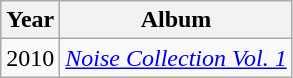<table class="wikitable">
<tr>
<th>Year</th>
<th>Album</th>
</tr>
<tr>
<td>2010</td>
<td><em><a href='#'>Noise Collection Vol. 1</a></em></td>
</tr>
</table>
